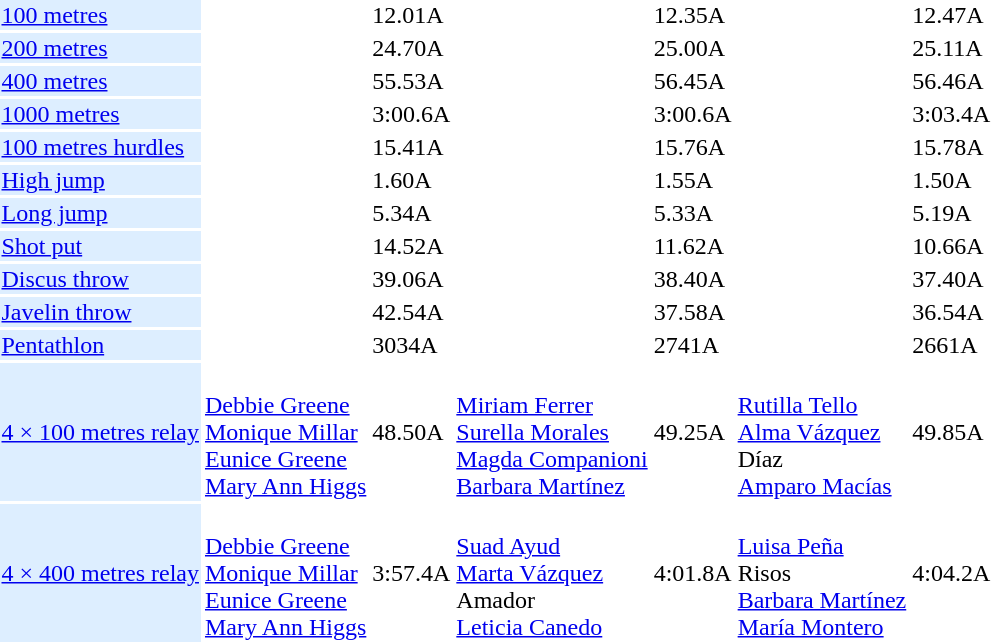<table>
<tr>
<td bgcolor = DDEEFF><a href='#'>100 metres</a></td>
<td></td>
<td>12.01A</td>
<td></td>
<td>12.35A</td>
<td></td>
<td>12.47A</td>
</tr>
<tr>
<td bgcolor = DDEEFF><a href='#'>200 metres</a></td>
<td></td>
<td>24.70A</td>
<td></td>
<td>25.00A</td>
<td></td>
<td>25.11A</td>
</tr>
<tr>
<td bgcolor = DDEEFF><a href='#'>400 metres</a></td>
<td></td>
<td>55.53A</td>
<td></td>
<td>56.45A</td>
<td></td>
<td>56.46A</td>
</tr>
<tr>
<td bgcolor = DDEEFF><a href='#'>1000 metres</a></td>
<td></td>
<td>3:00.6A</td>
<td></td>
<td>3:00.6A</td>
<td></td>
<td>3:03.4A</td>
</tr>
<tr>
<td bgcolor = DDEEFF><a href='#'>100 metres hurdles</a></td>
<td></td>
<td>15.41A</td>
<td></td>
<td>15.76A</td>
<td></td>
<td>15.78A</td>
</tr>
<tr>
<td bgcolor = DDEEFF><a href='#'>High jump</a></td>
<td></td>
<td>1.60A</td>
<td></td>
<td>1.55A</td>
<td></td>
<td>1.50A</td>
</tr>
<tr>
<td bgcolor = DDEEFF><a href='#'>Long jump</a></td>
<td></td>
<td>5.34A</td>
<td></td>
<td>5.33A</td>
<td></td>
<td>5.19A</td>
</tr>
<tr>
<td bgcolor = DDEEFF><a href='#'>Shot put</a></td>
<td></td>
<td>14.52A</td>
<td></td>
<td>11.62A</td>
<td></td>
<td>10.66A</td>
</tr>
<tr>
<td bgcolor = DDEEFF><a href='#'>Discus throw</a></td>
<td></td>
<td>39.06A</td>
<td></td>
<td>38.40A</td>
<td></td>
<td>37.40A</td>
</tr>
<tr>
<td bgcolor = DDEEFF><a href='#'>Javelin throw</a></td>
<td></td>
<td>42.54A</td>
<td></td>
<td>37.58A</td>
<td></td>
<td>36.54A</td>
</tr>
<tr>
<td bgcolor = DDEEFF><a href='#'>Pentathlon</a></td>
<td></td>
<td>3034A</td>
<td></td>
<td>2741A</td>
<td></td>
<td>2661A</td>
</tr>
<tr>
<td bgcolor = DDEEFF><a href='#'>4 × 100 metres relay</a></td>
<td> <br> <a href='#'>Debbie Greene</a> <br> <a href='#'>Monique Millar</a> <br> <a href='#'>Eunice Greene</a> <br> <a href='#'>Mary Ann Higgs</a></td>
<td>48.50A</td>
<td> <br> <a href='#'>Miriam Ferrer</a> <br> <a href='#'>Surella Morales</a> <br> <a href='#'>Magda Companioni</a> <br> <a href='#'>Barbara Martínez</a></td>
<td>49.25A</td>
<td> <br> <a href='#'>Rutilla Tello</a> <br> <a href='#'>Alma Vázquez</a> <br> Díaz <br> <a href='#'>Amparo Macías</a></td>
<td>49.85A</td>
</tr>
<tr>
<td bgcolor = DDEEFF><a href='#'>4 × 400 metres relay</a></td>
<td> <br> <a href='#'>Debbie Greene</a> <br> <a href='#'>Monique Millar</a> <br> <a href='#'>Eunice Greene</a> <br> <a href='#'>Mary Ann Higgs</a></td>
<td>3:57.4A</td>
<td> <br> <a href='#'>Suad Ayud</a> <br> <a href='#'>Marta Vázquez</a> <br> Amador <br> <a href='#'>Leticia Canedo</a></td>
<td>4:01.8A</td>
<td> <br> <a href='#'>Luisa Peña</a> <br> Risos <br> <a href='#'>Barbara Martínez</a> <br> <a href='#'>María Montero</a></td>
<td>4:04.2A</td>
</tr>
</table>
